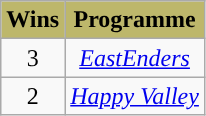<table class="wikitable" style="text-align:center;">
<tr>
<th style="background:#BDB76B;">Wins</th>
<th style="background:#BDB76B;">Programme</th>
</tr>
<tr>
<td>3</td>
<td><em><a href='#'>EastEnders</a></em></td>
</tr>
<tr>
<td>2</td>
<td><em><a href='#'>Happy Valley</a></em></td>
</tr>
</table>
